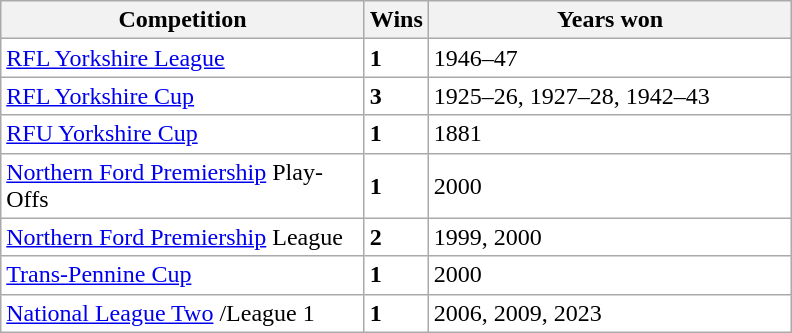<table class="wikitable" style="text-align: left;">
<tr>
<th width=235>Competition</th>
<th width=20>Wins</th>
<th width=235>Years won</th>
</tr>
<tr style="background:#fff;">
<td><a href='#'>RFL Yorkshire League</a></td>
<td><strong>1</strong></td>
<td>1946–47</td>
</tr>
<tr style="background:#fff;">
<td><a href='#'>RFL Yorkshire Cup</a></td>
<td><strong>3</strong></td>
<td>1925–26, 1927–28, 1942–43</td>
</tr>
<tr style="background:#fff;">
<td><a href='#'>RFU Yorkshire Cup</a></td>
<td><strong>1</strong></td>
<td>1881</td>
</tr>
<tr style="background:#fff;">
<td><a href='#'>Northern Ford Premiership</a> Play-Offs</td>
<td><strong>1</strong></td>
<td>2000</td>
</tr>
<tr style="background:#fff;">
<td><a href='#'>Northern Ford Premiership</a> League</td>
<td><strong>2</strong></td>
<td>1999, 2000</td>
</tr>
<tr style="background:#fff;">
<td><a href='#'>Trans-Pennine Cup</a></td>
<td><strong>1</strong></td>
<td>2000</td>
</tr>
<tr style="background:#fff;">
<td><a href='#'>National League Two</a> /League 1</td>
<td><strong>1</strong></td>
<td>2006, 2009, 2023</td>
</tr>
</table>
